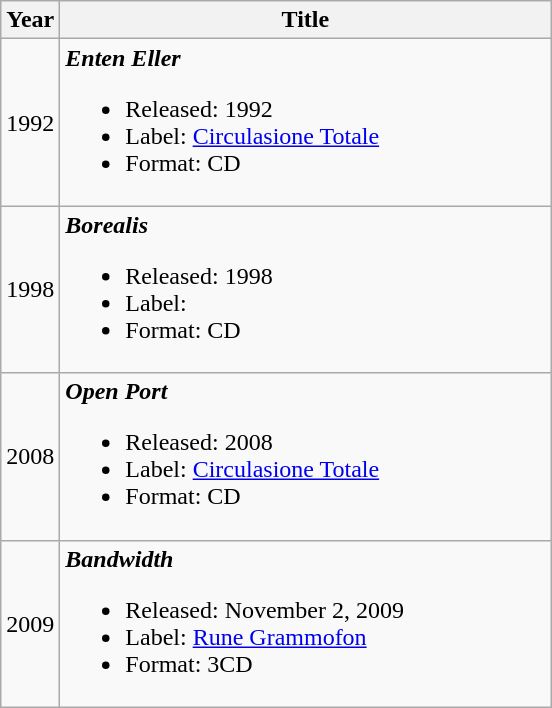<table class="wikitable">
<tr>
<th>Year</th>
<th style="width:225px;">Title</th>
</tr>
<tr>
<td>1992</td>
<td style="width:20em"><strong><em>Enten Eller</em></strong><br><ul><li>Released: 1992</li><li>Label: <a href='#'>Circulasione Totale</a> </li><li>Format: CD</li></ul></td>
</tr>
<tr>
<td>1998</td>
<td style="width:20em"><strong><em>Borealis</em></strong><br><ul><li>Released: 1998</li><li>Label: </li><li>Format: CD</li></ul></td>
</tr>
<tr>
<td>2008</td>
<td style="width:20em"><strong><em>Open Port</em></strong><br><ul><li>Released: 2008</li><li>Label: <a href='#'>Circulasione Totale</a></li><li>Format: CD</li></ul></td>
</tr>
<tr>
<td>2009</td>
<td style="width:20em"><strong><em>Bandwidth</em></strong><br><ul><li>Released: November 2, 2009</li><li>Label: <a href='#'>Rune Grammofon</a> </li><li>Format: 3CD</li></ul></td>
</tr>
</table>
